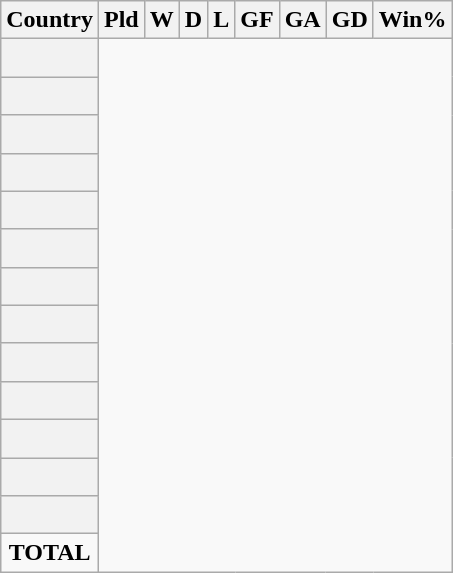<table class="wikitable sortable plainrowheaders" style="text-align:center">
<tr>
<th scope="col">Country</th>
<th scope="col">Pld</th>
<th scope="col">W</th>
<th scope="col">D</th>
<th scope="col">L</th>
<th scope="col">GF</th>
<th scope="col">GA</th>
<th scope="col">GD</th>
<th scope="col">Win%</th>
</tr>
<tr>
<th scope="row" align=left><br></th>
</tr>
<tr>
<th scope="row" align=left><br></th>
</tr>
<tr>
<th scope="row" align=left><br></th>
</tr>
<tr>
<th scope="row" align=left><br></th>
</tr>
<tr>
<th scope="row" align=left><br></th>
</tr>
<tr>
<th scope="row" align=left><br></th>
</tr>
<tr>
<th scope="row" align=left><br></th>
</tr>
<tr>
<th scope="row" align=left><br></th>
</tr>
<tr>
<th scope="row" align=left><br></th>
</tr>
<tr>
<th scope="row" align=left><br></th>
</tr>
<tr>
<th scope="row" align=left><br></th>
</tr>
<tr>
<th scope="row" align=left><br></th>
</tr>
<tr>
<th scope="row" align=left><br></th>
</tr>
<tr>
<td><strong>TOTAL</strong><br></td>
</tr>
</table>
